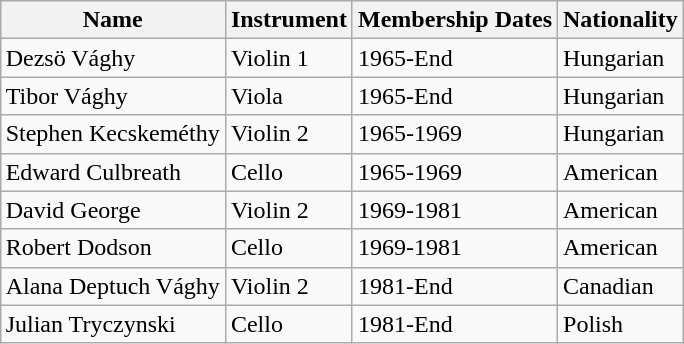<table class="wikitable" align="right">
<tr>
<th>Name</th>
<th>Instrument</th>
<th>Membership Dates</th>
<th>Nationality</th>
</tr>
<tr>
<td>Dezsö Vághy</td>
<td>Violin 1</td>
<td>1965-End</td>
<td>Hungarian</td>
</tr>
<tr>
<td>Tibor Vághy</td>
<td>Viola</td>
<td>1965-End</td>
<td>Hungarian</td>
</tr>
<tr>
<td>Stephen Kecskeméthy</td>
<td>Violin 2</td>
<td>1965-1969</td>
<td>Hungarian</td>
</tr>
<tr>
<td>Edward Culbreath</td>
<td>Cello</td>
<td>1965-1969</td>
<td>American</td>
</tr>
<tr>
<td>David George</td>
<td>Violin 2</td>
<td>1969-1981</td>
<td>American</td>
</tr>
<tr>
<td>Robert Dodson</td>
<td>Cello</td>
<td>1969-1981</td>
<td>American</td>
</tr>
<tr>
<td>Alana Deptuch Vághy</td>
<td>Violin 2</td>
<td>1981-End</td>
<td>Canadian</td>
</tr>
<tr>
<td>Julian Tryczynski</td>
<td>Cello</td>
<td>1981-End</td>
<td>Polish</td>
</tr>
</table>
